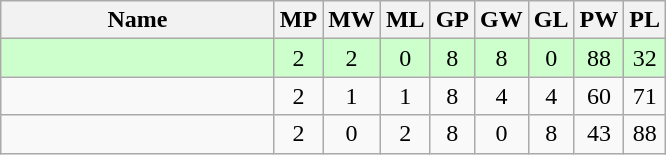<table class=wikitable style="text-align:center">
<tr>
<th width=175>Name</th>
<th width=20>MP</th>
<th width=20>MW</th>
<th width=20>ML</th>
<th width=20>GP</th>
<th width=20>GW</th>
<th width=20>GL</th>
<th width=20>PW</th>
<th width=20>PL</th>
</tr>
<tr style="background-color:#ccffcc;">
<td style="text-align:left;"><strong></strong></td>
<td>2</td>
<td>2</td>
<td>0</td>
<td>8</td>
<td>8</td>
<td>0</td>
<td>88</td>
<td>32</td>
</tr>
<tr>
<td style="text-align:left;"></td>
<td>2</td>
<td>1</td>
<td>1</td>
<td>8</td>
<td>4</td>
<td>4</td>
<td>60</td>
<td>71</td>
</tr>
<tr>
<td style="text-align:left;"></td>
<td>2</td>
<td>0</td>
<td>2</td>
<td>8</td>
<td>0</td>
<td>8</td>
<td>43</td>
<td>88</td>
</tr>
</table>
